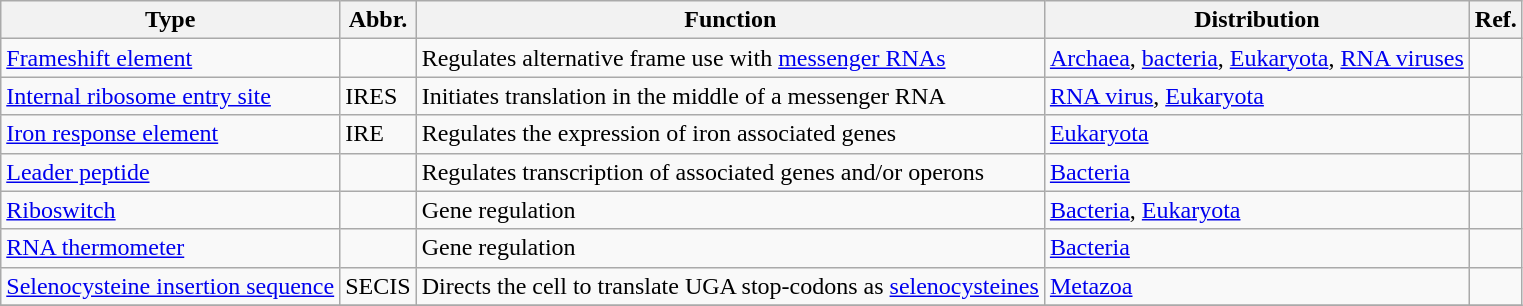<table class="wikitable sortable">
<tr>
<th>Type</th>
<th>Abbr.</th>
<th>Function</th>
<th>Distribution</th>
<th>Ref.</th>
</tr>
<tr>
<td><a href='#'>Frameshift element</a></td>
<td></td>
<td>Regulates alternative frame use with <a href='#'>messenger RNAs</a></td>
<td><a href='#'>Archaea</a>, <a href='#'>bacteria</a>, <a href='#'>Eukaryota</a>, <a href='#'>RNA viruses</a></td>
<td></td>
</tr>
<tr>
<td><a href='#'>Internal ribosome entry site</a></td>
<td>IRES</td>
<td>Initiates translation in the middle of a messenger RNA</td>
<td><a href='#'>RNA virus</a>, <a href='#'>Eukaryota</a></td>
<td></td>
</tr>
<tr>
<td><a href='#'>Iron response element</a></td>
<td>IRE</td>
<td>Regulates the expression of iron associated genes</td>
<td><a href='#'>Eukaryota</a></td>
<td></td>
</tr>
<tr>
<td><a href='#'>Leader peptide</a></td>
<td></td>
<td>Regulates transcription of associated genes and/or operons</td>
<td><a href='#'>Bacteria</a></td>
<td></td>
</tr>
<tr>
<td><a href='#'>Riboswitch</a></td>
<td></td>
<td>Gene regulation</td>
<td><a href='#'>Bacteria</a>, <a href='#'>Eukaryota</a></td>
<td></td>
</tr>
<tr>
<td><a href='#'>RNA thermometer</a></td>
<td></td>
<td>Gene regulation</td>
<td><a href='#'>Bacteria</a></td>
<td></td>
</tr>
<tr>
<td><a href='#'>Selenocysteine insertion sequence</a></td>
<td>SECIS</td>
<td>Directs the cell to translate UGA stop-codons as <a href='#'>selenocysteines</a></td>
<td><a href='#'>Metazoa</a></td>
<td></td>
</tr>
<tr>
</tr>
</table>
